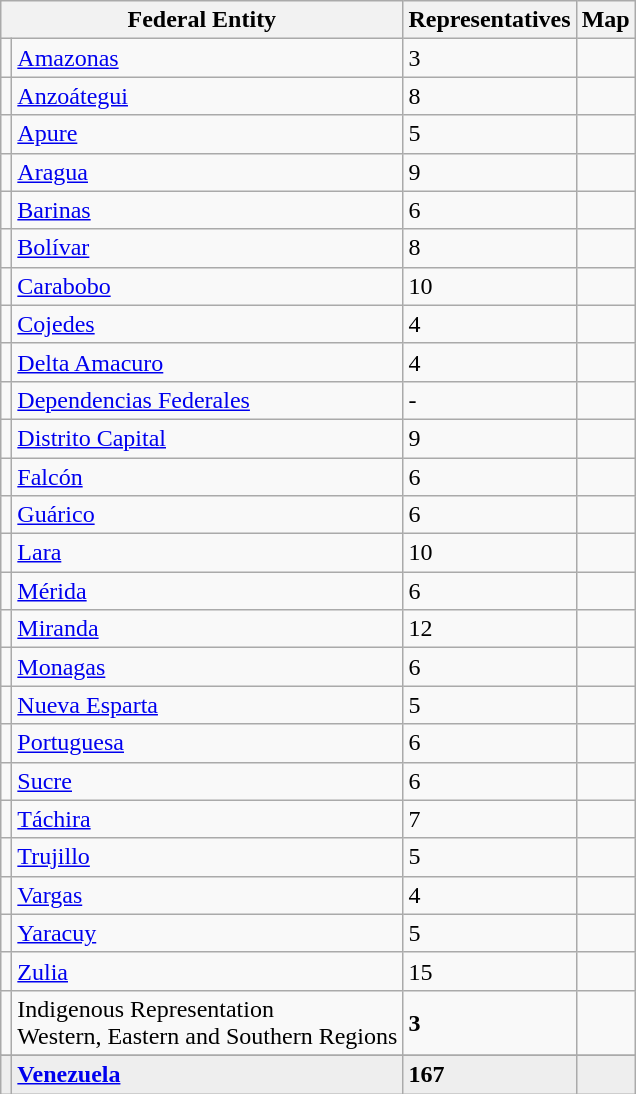<table class="wikitable sortable">
<tr>
<th colspan="2">Federal Entity</th>
<th>Representatives</th>
<th>Map</th>
</tr>
<tr>
<td align=left></td>
<td><a href='#'>Amazonas</a></td>
<td>3</td>
<td></td>
</tr>
<tr>
<td align=left></td>
<td><a href='#'>Anzoátegui</a></td>
<td>8</td>
<td></td>
</tr>
<tr>
<td align=left></td>
<td><a href='#'>Apure</a></td>
<td>5</td>
<td></td>
</tr>
<tr>
<td align=left></td>
<td><a href='#'>Aragua</a></td>
<td>9</td>
<td></td>
</tr>
<tr>
<td align=left></td>
<td><a href='#'>Barinas</a></td>
<td>6</td>
<td></td>
</tr>
<tr>
<td align=left></td>
<td><a href='#'>Bolívar</a></td>
<td>8</td>
<td></td>
</tr>
<tr>
<td align=left></td>
<td><a href='#'>Carabobo</a></td>
<td>10</td>
<td></td>
</tr>
<tr>
<td align=left></td>
<td><a href='#'>Cojedes</a></td>
<td>4</td>
<td></td>
</tr>
<tr>
<td align=left></td>
<td><a href='#'>Delta Amacuro</a></td>
<td>4</td>
<td></td>
</tr>
<tr>
<td align=left></td>
<td><a href='#'>Dependencias Federales</a></td>
<td>-</td>
<td></td>
</tr>
<tr>
<td align=left></td>
<td><a href='#'>Distrito Capital</a></td>
<td>9</td>
<td></td>
</tr>
<tr>
<td align=left></td>
<td><a href='#'>Falcón</a></td>
<td>6</td>
<td></td>
</tr>
<tr>
<td align=left></td>
<td><a href='#'>Guárico</a></td>
<td>6</td>
<td></td>
</tr>
<tr>
<td align=left></td>
<td><a href='#'>Lara</a></td>
<td>10</td>
<td></td>
</tr>
<tr>
<td align=left></td>
<td><a href='#'>Mérida</a></td>
<td>6</td>
<td></td>
</tr>
<tr>
<td align=left></td>
<td><a href='#'>Miranda</a></td>
<td>12</td>
<td></td>
</tr>
<tr>
<td align=left></td>
<td><a href='#'>Monagas</a></td>
<td>6</td>
<td></td>
</tr>
<tr>
<td align=left></td>
<td><a href='#'>Nueva Esparta</a></td>
<td>5</td>
<td></td>
</tr>
<tr>
<td align=left></td>
<td><a href='#'>Portuguesa</a></td>
<td>6</td>
<td></td>
</tr>
<tr>
<td align=left></td>
<td><a href='#'>Sucre</a></td>
<td>6</td>
<td></td>
</tr>
<tr>
<td align=left></td>
<td><a href='#'>Táchira</a></td>
<td>7</td>
<td></td>
</tr>
<tr>
<td align=left></td>
<td><a href='#'>Trujillo</a></td>
<td>5</td>
<td></td>
</tr>
<tr>
<td align=left></td>
<td><a href='#'>Vargas</a></td>
<td>4</td>
<td></td>
</tr>
<tr>
<td align=left></td>
<td><a href='#'>Yaracuy</a></td>
<td>5</td>
<td></td>
</tr>
<tr>
<td align=left></td>
<td><a href='#'>Zulia</a></td>
<td>15</td>
<td></td>
</tr>
<tr>
<td align=left></td>
<td>Indigenous Representation<br>Western, Eastern and Southern Regions</td>
<td><strong>3</strong></td>
<td></td>
</tr>
<tr>
</tr>
<tr bgcolor=#eeeeee>
<td align=left></td>
<td><strong><a href='#'>Venezuela</a></strong></td>
<td><strong>167</strong></td>
<td></td>
</tr>
</table>
